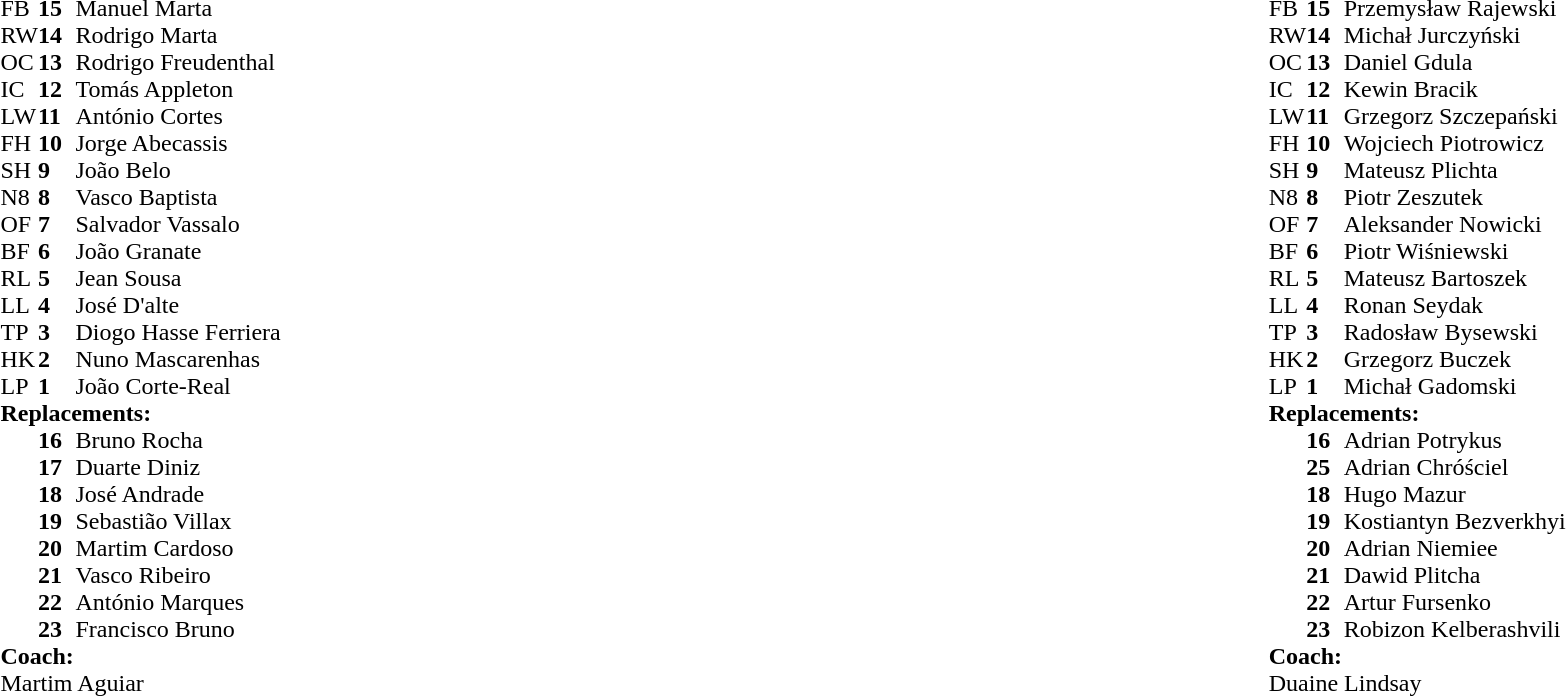<table style="width:100%">
<tr>
<td style="vertical-align:top; width:50%"><br><table cellspacing="0" cellpadding="0">
<tr>
<th width="25"></th>
<th width="25"></th>
</tr>
<tr>
<td>FB</td>
<td><strong>15</strong></td>
<td>Manuel Marta</td>
<td></td>
<td></td>
</tr>
<tr>
<td>RW</td>
<td><strong>14</strong></td>
<td>Rodrigo Marta</td>
</tr>
<tr>
<td>OC</td>
<td><strong>13</strong></td>
<td>Rodrigo Freudenthal</td>
</tr>
<tr>
<td>IC</td>
<td><strong>12</strong></td>
<td>Tomás Appleton</td>
<td></td>
<td></td>
</tr>
<tr>
<td>LW</td>
<td><strong>11</strong></td>
<td>António Cortes</td>
</tr>
<tr>
<td>FH</td>
<td><strong>10</strong></td>
<td>Jorge Abecassis</td>
</tr>
<tr>
<td>SH</td>
<td><strong>9</strong></td>
<td>João Belo</td>
<td></td>
<td></td>
<td></td>
</tr>
<tr>
<td>N8</td>
<td><strong>8</strong></td>
<td>Vasco Baptista</td>
</tr>
<tr>
<td>OF</td>
<td><strong>7</strong></td>
<td>Salvador Vassalo</td>
</tr>
<tr>
<td>BF</td>
<td><strong>6</strong></td>
<td>João Granate</td>
</tr>
<tr>
<td>RL</td>
<td><strong>5</strong></td>
<td>Jean Sousa</td>
<td></td>
<td></td>
</tr>
<tr>
<td>LL</td>
<td><strong>4</strong></td>
<td>José D'alte</td>
<td></td>
<td></td>
</tr>
<tr>
<td>TP</td>
<td><strong>3</strong></td>
<td>Diogo Hasse Ferriera</td>
</tr>
<tr>
<td>HK</td>
<td><strong>2</strong></td>
<td>Nuno Mascarenhas</td>
<td></td>
<td></td>
</tr>
<tr>
<td>LP</td>
<td><strong>1</strong></td>
<td>João Corte-Real</td>
<td></td>
<td></td>
</tr>
<tr>
<td colspan=3><strong>Replacements:</strong></td>
</tr>
<tr>
<td></td>
<td><strong>16</strong></td>
<td>Bruno Rocha</td>
<td></td>
<td></td>
</tr>
<tr>
<td></td>
<td><strong>17</strong></td>
<td>Duarte Diniz</td>
<td></td>
<td></td>
</tr>
<tr>
<td></td>
<td><strong>18</strong></td>
<td>José Andrade</td>
<td></td>
<td></td>
</tr>
<tr>
<td></td>
<td><strong>19</strong></td>
<td>Sebastião Villax</td>
</tr>
<tr>
<td></td>
<td><strong>20</strong></td>
<td>Martim Cardoso</td>
<td></td>
<td></td>
<td></td>
</tr>
<tr>
<td></td>
<td><strong>21</strong></td>
<td>Vasco Ribeiro</td>
<td></td>
<td></td>
</tr>
<tr>
<td></td>
<td><strong>22</strong></td>
<td>António Marques</td>
<td></td>
<td></td>
</tr>
<tr>
<td></td>
<td><strong>23</strong></td>
<td>Francisco Bruno</td>
<td></td>
<td></td>
</tr>
<tr>
<td colspan="3"><strong>Coach:</strong></td>
</tr>
<tr>
<td colspan="4">Martim Aguiar</td>
</tr>
</table>
</td>
<td style="vertical-align:top; width:50%"><br><table cellspacing="0" cellpadding="0" style="margin:auto">
<tr>
<th width="25"></th>
<th width="25"></th>
</tr>
<tr>
<td>FB</td>
<td><strong>15</strong></td>
<td>Przemysław Rajewski</td>
<td></td>
<td></td>
</tr>
<tr>
<td>RW</td>
<td><strong>14</strong></td>
<td>Michał Jurczyński</td>
</tr>
<tr>
<td>OC</td>
<td><strong>13</strong></td>
<td>Daniel Gdula</td>
</tr>
<tr>
<td>IC</td>
<td><strong>12</strong></td>
<td>Kewin Bracik</td>
</tr>
<tr>
<td>LW</td>
<td><strong>11</strong></td>
<td>Grzegorz Szczepański</td>
</tr>
<tr>
<td>FH</td>
<td><strong>10</strong></td>
<td>Wojciech Piotrowicz</td>
</tr>
<tr>
<td>SH</td>
<td><strong>9</strong></td>
<td>Mateusz Plichta</td>
</tr>
<tr>
<td>N8</td>
<td><strong>8</strong></td>
<td>Piotr Zeszutek</td>
<td></td>
</tr>
<tr>
<td>OF</td>
<td><strong>7</strong></td>
<td>Aleksander Nowicki</td>
</tr>
<tr>
<td>BF</td>
<td><strong>6</strong></td>
<td>Piotr Wiśniewski</td>
<td></td>
<td></td>
</tr>
<tr>
<td>RL</td>
<td><strong>5</strong></td>
<td>Mateusz Bartoszek</td>
</tr>
<tr>
<td>LL</td>
<td><strong>4</strong></td>
<td>Ronan Seydak</td>
</tr>
<tr>
<td>TP</td>
<td><strong>3</strong></td>
<td>Radosław Bysewski</td>
<td></td>
<td></td>
</tr>
<tr>
<td>HK</td>
<td><strong>2</strong></td>
<td>Grzegorz Buczek</td>
<td></td>
<td></td>
</tr>
<tr>
<td>LP</td>
<td><strong>1</strong></td>
<td>Michał Gadomski</td>
<td></td>
<td></td>
</tr>
<tr>
<td colspan=3><strong>Replacements:</strong></td>
</tr>
<tr>
<td></td>
<td><strong>16</strong></td>
<td>Adrian Potrykus</td>
<td></td>
<td></td>
</tr>
<tr>
<td></td>
<td><strong>25</strong></td>
<td>Adrian Chróściel</td>
<td></td>
<td></td>
<td></td>
</tr>
<tr>
<td></td>
<td><strong>18</strong></td>
<td>Hugo Mazur</td>
</tr>
<tr>
<td></td>
<td><strong>19</strong></td>
<td>Kostiantyn Bezverkhyi</td>
<td></td>
<td></td>
</tr>
<tr>
<td></td>
<td><strong>20</strong></td>
<td>Adrian Niemiee</td>
</tr>
<tr>
<td></td>
<td><strong>21</strong></td>
<td>Dawid Plitcha</td>
<td></td>
<td></td>
</tr>
<tr>
<td></td>
<td><strong>22</strong></td>
<td>Artur Fursenko</td>
<td></td>
<td></td>
</tr>
<tr>
<td></td>
<td><strong>23</strong></td>
<td>Robizon Kelberashvili</td>
<td></td>
<td></td>
</tr>
<tr>
<td colspan="3"><strong>Coach:</strong></td>
</tr>
<tr>
<td colspan="4">Duaine Lindsay</td>
</tr>
</table>
</td>
</tr>
</table>
